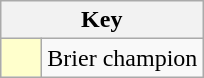<table class="wikitable" style="text-align: center;">
<tr>
<th colspan=2>Key</th>
</tr>
<tr>
<td style="background:#ffffcc; width:20px;"></td>
<td align=left>Brier champion</td>
</tr>
</table>
